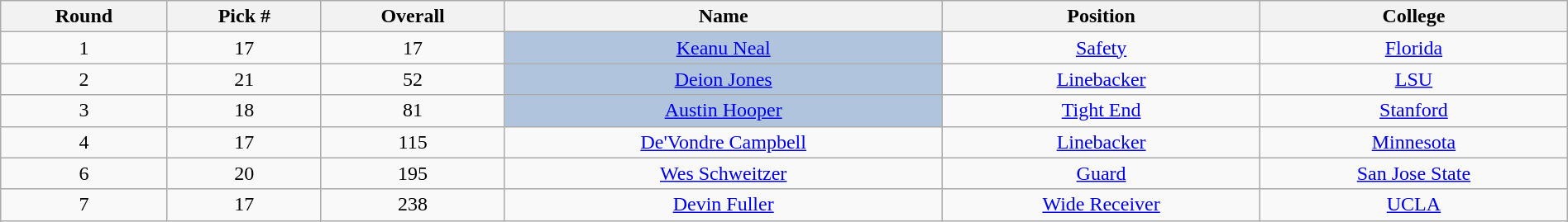<table class="wikitable sortable sortable" style="width: 100%; text-align:center">
<tr>
<th>Round</th>
<th>Pick #</th>
<th>Overall</th>
<th>Name</th>
<th>Position</th>
<th>College</th>
</tr>
<tr>
<td>1</td>
<td>17</td>
<td>17</td>
<td bgcolor=lightsteelblue><a href='#'>Keanu Neal</a></td>
<td><a href='#'>Safety</a></td>
<td><a href='#'>Florida</a></td>
</tr>
<tr>
<td>2</td>
<td>21</td>
<td>52</td>
<td bgcolor=lightsteelblue><a href='#'>Deion Jones</a></td>
<td><a href='#'>Linebacker</a></td>
<td><a href='#'>LSU</a></td>
</tr>
<tr>
<td>3</td>
<td>18</td>
<td>81</td>
<td bgcolor=lightsteelblue><a href='#'>Austin Hooper</a></td>
<td><a href='#'>Tight End</a></td>
<td><a href='#'>Stanford</a></td>
</tr>
<tr>
<td>4</td>
<td>17</td>
<td>115</td>
<td><a href='#'>De'Vondre Campbell</a></td>
<td><a href='#'>Linebacker</a></td>
<td><a href='#'>Minnesota</a></td>
</tr>
<tr>
<td>6</td>
<td>20</td>
<td>195</td>
<td><a href='#'>Wes Schweitzer</a></td>
<td><a href='#'>Guard</a></td>
<td><a href='#'>San Jose State</a></td>
</tr>
<tr>
<td>7</td>
<td>17</td>
<td>238</td>
<td><a href='#'>Devin Fuller</a></td>
<td><a href='#'>Wide Receiver</a></td>
<td><a href='#'>UCLA</a></td>
</tr>
</table>
